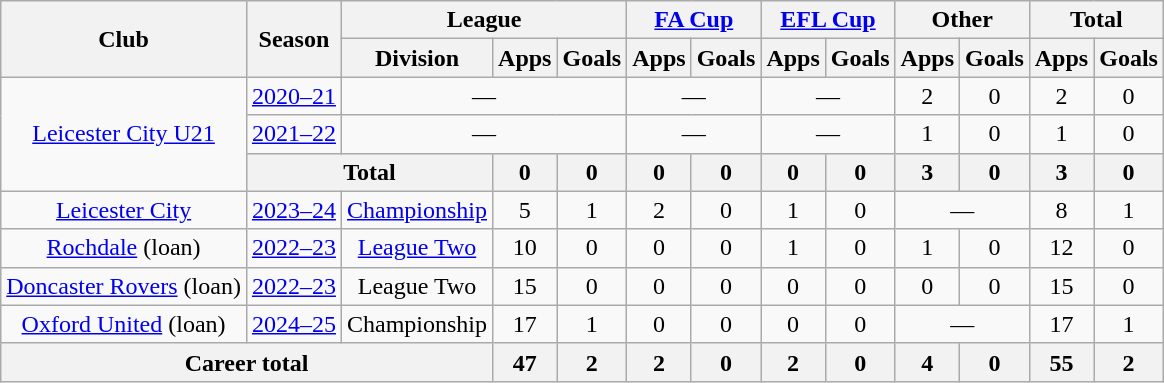<table class=wikitable style=text-align:center>
<tr>
<th rowspan=2>Club</th>
<th rowspan=2>Season</th>
<th colspan=3>League</th>
<th colspan=2><a href='#'>FA Cup</a></th>
<th colspan=2><a href='#'>EFL Cup</a></th>
<th colspan=2>Other</th>
<th colspan=2>Total</th>
</tr>
<tr>
<th>Division</th>
<th>Apps</th>
<th>Goals</th>
<th>Apps</th>
<th>Goals</th>
<th>Apps</th>
<th>Goals</th>
<th>Apps</th>
<th>Goals</th>
<th>Apps</th>
<th>Goals</th>
</tr>
<tr>
<td rowspan="3"><a href='#'>Leicester City U21</a></td>
<td><a href='#'>2020–21</a></td>
<td colspan=3>—</td>
<td colspan=2>—</td>
<td colspan=2>—</td>
<td>2</td>
<td>0</td>
<td>2</td>
<td>0</td>
</tr>
<tr>
<td><a href='#'>2021–22</a></td>
<td colspan=3>—</td>
<td colspan=2>—</td>
<td colspan=2>—</td>
<td>1</td>
<td>0</td>
<td>1</td>
<td>0</td>
</tr>
<tr>
<th colspan=2>Total</th>
<th>0</th>
<th>0</th>
<th>0</th>
<th>0</th>
<th>0</th>
<th>0</th>
<th>3</th>
<th>0</th>
<th>3</th>
<th>0</th>
</tr>
<tr>
<td><a href='#'>Leicester City</a></td>
<td><a href='#'>2023–24</a></td>
<td><a href='#'>Championship</a></td>
<td>5</td>
<td>1</td>
<td>2</td>
<td>0</td>
<td>1</td>
<td>0</td>
<td colspan=2>—</td>
<td>8</td>
<td>1</td>
</tr>
<tr>
<td><a href='#'>Rochdale</a> (loan)</td>
<td><a href='#'>2022–23</a></td>
<td><a href='#'>League Two</a></td>
<td>10</td>
<td>0</td>
<td>0</td>
<td>0</td>
<td>1</td>
<td>0</td>
<td>1</td>
<td>0</td>
<td>12</td>
<td>0</td>
</tr>
<tr>
<td><a href='#'>Doncaster Rovers</a> (loan)</td>
<td><a href='#'>2022–23</a></td>
<td>League Two</td>
<td>15</td>
<td>0</td>
<td>0</td>
<td>0</td>
<td>0</td>
<td>0</td>
<td>0</td>
<td>0</td>
<td>15</td>
<td>0</td>
</tr>
<tr>
<td><a href='#'>Oxford United</a> (loan)</td>
<td><a href='#'>2024–25</a></td>
<td>Championship</td>
<td>17</td>
<td>1</td>
<td>0</td>
<td>0</td>
<td>0</td>
<td>0</td>
<td colspan=2>—</td>
<td>17</td>
<td>1</td>
</tr>
<tr>
<th colspan=3>Career total</th>
<th>47</th>
<th>2</th>
<th>2</th>
<th>0</th>
<th>2</th>
<th>0</th>
<th>4</th>
<th>0</th>
<th>55</th>
<th>2</th>
</tr>
</table>
